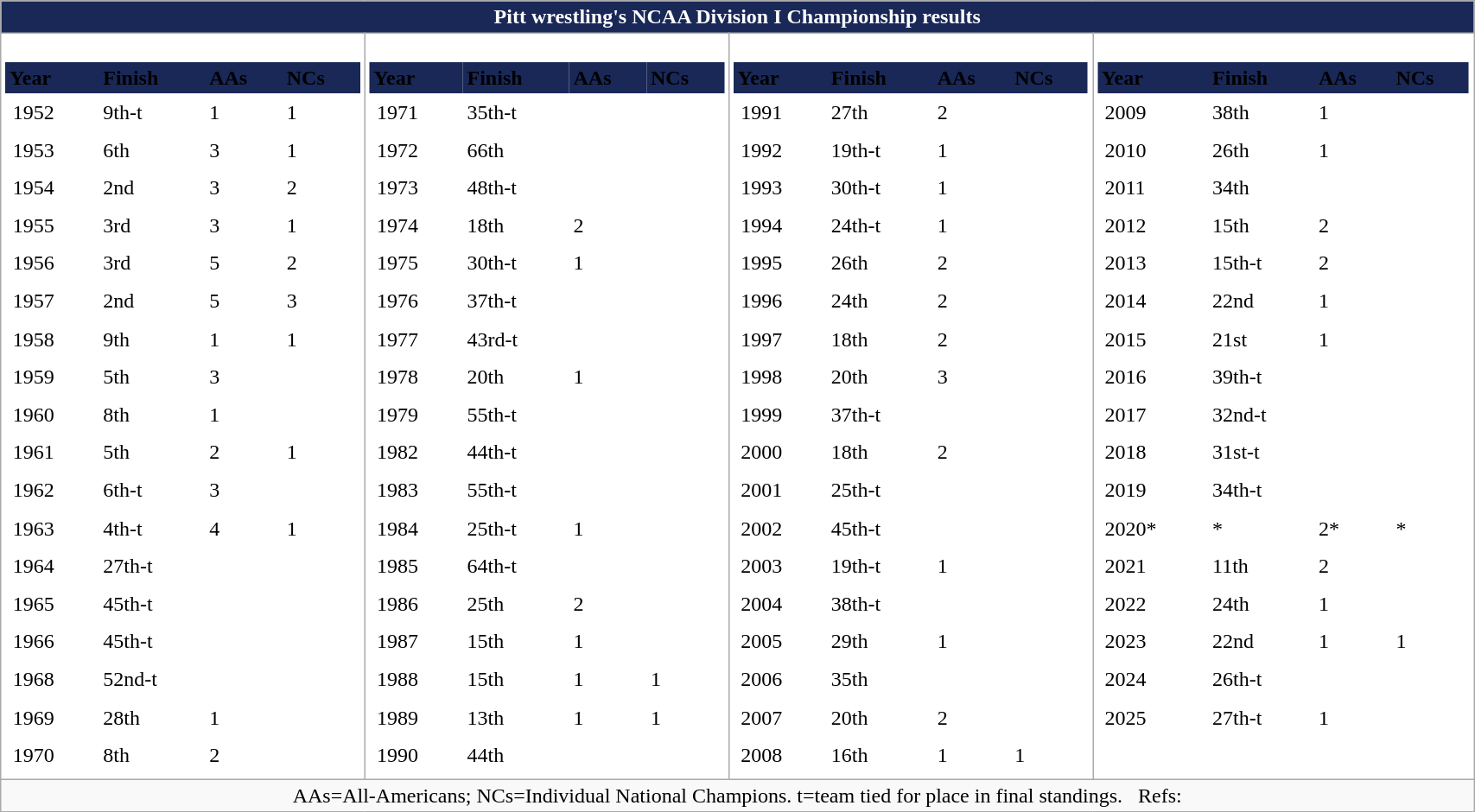<table | class="wikitable collapsible" cellpadding="0" border="0" cellspacing="0" width="90%">
<tr>
<th colspan="5" style="background:#192857; color:white"><span>Pitt wrestling's NCAA Division I Championship results</span></th>
</tr>
<tr valign="top" style="background: white">
<td><br><table cellpadding="4" border="0" cellspacing="0" width="100%">
<tr>
<th style ="background: #192857; border: 0px; text-align:left"><span>Year</span></th>
<th style ="background: #192857; border: 0px; text-align:left"><span>Finish</span></th>
<th style ="background: #192857; border: 0px; text-align:left"><span>AAs</span></th>
<th style ="background: #192857; border: 0px; text-align:left"><span>NCs</span></th>
</tr>
<tr>
<td style ="padding:0.35em; border: 0px">1952</td>
<td style ="border: 0px">9th-t</td>
<td style ="border: 0px">1</td>
<td style ="border: 0px">1</td>
</tr>
<tr>
<td style ="padding:0.35em; border: 0px">1953</td>
<td style ="border: 0px">6th</td>
<td style ="border: 0px">3</td>
<td style ="border: 0px">1</td>
</tr>
<tr>
<td style ="padding:0.35em; border: 0px">1954</td>
<td style ="border: 0px">2nd</td>
<td style ="border: 0px">3</td>
<td style ="border: 0px">2</td>
</tr>
<tr>
<td style ="padding:0.35em; border: 0px">1955</td>
<td style ="border: 0px">3rd</td>
<td style ="border: 0px">3</td>
<td style ="border: 0px">1</td>
</tr>
<tr>
<td style ="padding:0.35em; border: 0px">1956</td>
<td style ="border: 0px">3rd</td>
<td style ="border: 0px">5</td>
<td style ="border: 0px">2</td>
</tr>
<tr>
<td style ="padding:0.35em; border: 0px">1957</td>
<td style ="border: 0px">2nd</td>
<td style ="border: 0px">5</td>
<td style ="border: 0px">3</td>
</tr>
<tr>
<td style ="padding:0.35em; border: 0px">1958</td>
<td style ="border: 0px">9th</td>
<td style ="border: 0px">1</td>
<td style ="border: 0px">1</td>
</tr>
<tr>
<td style ="padding:0.35em; border: 0px">1959</td>
<td style ="border: 0px">5th</td>
<td style ="border: 0px">3</td>
<td style ="border: 0px"></td>
</tr>
<tr>
<td style ="padding:0.35em; border: 0px">1960</td>
<td style ="border: 0px">8th</td>
<td style ="border: 0px">1</td>
<td style ="border: 0px"></td>
</tr>
<tr>
<td style ="padding:0.35em; border: 0px">1961</td>
<td style ="border: 0px">5th</td>
<td style ="border: 0px">2</td>
<td style ="border: 0px">1</td>
</tr>
<tr>
<td style ="padding:0.35em; border: 0px">1962</td>
<td style ="border: 0px">6th-t</td>
<td style ="border: 0px">3</td>
<td style ="border: 0px"></td>
</tr>
<tr>
<td style ="padding:0.35em; border: 0px">1963</td>
<td style ="border: 0px">4th-t</td>
<td style ="border: 0px">4</td>
<td style ="border: 0px">1</td>
</tr>
<tr>
<td style ="padding:0.35em; border: 0px">1964</td>
<td style ="border: 0px">27th-t</td>
<td style ="border: 0px"> </td>
<td style ="border: 0px"></td>
</tr>
<tr>
<td style ="padding:0.35em; border: 0px">1965</td>
<td style ="border: 0px">45th-t</td>
<td style ="border: 0px"> </td>
<td style ="border: 0px"></td>
</tr>
<tr>
<td style ="padding:0.35em; border: 0px">1966</td>
<td style ="border: 0px">45th-t</td>
<td style ="border: 0px"> </td>
<td style ="border: 0px"></td>
</tr>
<tr>
<td style ="padding:0.35em; border: 0px">1968</td>
<td style ="border: 0px">52nd-t</td>
<td style ="border: 0px"> </td>
<td style ="border: 0px"></td>
</tr>
<tr>
<td style ="padding:0.35em; border: 0px">1969</td>
<td style ="border: 0px">28th</td>
<td style ="border: 0px">1</td>
<td style ="border: 0px"></td>
</tr>
<tr>
<td style ="padding:0.35em; border: 0px">1970</td>
<td style ="border: 0px">8th</td>
<td style ="border: 0px">2</td>
<td style ="border: 0px"></td>
</tr>
</table>
</td>
<td align="center" valign="top"><br><table cellpadding="4" border="0" cellspacing="0" width="100%">
<tr>
<th style ="background: #192857; border: 0px; text-align:left"><span>Year</span></th>
<th style ="background: #192857; border: 0px; text-align:left"><span>Finish</span></th>
<th style ="background: #192857; border: 0px; text-align:left"><span>AAs</span></th>
<th style ="background: #192857; border: 0px; text-align:left"><span>NCs</span></th>
</tr>
<tr>
<td style ="padding:0.35em; border: 0px">1971</td>
<td style ="border: 0px">35th-t</td>
<td style ="border: 0px"> </td>
<td style ="border: 0px"></td>
</tr>
<tr>
<td style ="padding:0.35em; border: 0px">1972</td>
<td style ="border: 0px">66th</td>
<td style ="border: 0px"> </td>
<td style ="border: 0px"></td>
</tr>
<tr>
<td style ="padding:0.35em; border: 0px">1973</td>
<td style ="border: 0px">48th-t</td>
<td style ="border: 0px"> </td>
<td style ="border: 0px"></td>
</tr>
<tr>
<td style ="padding:0.35em; border: 0px">1974</td>
<td style ="border: 0px">18th</td>
<td style ="border: 0px">2</td>
<td style ="border: 0px"></td>
</tr>
<tr>
<td style ="padding:0.35em; border: 0px">1975</td>
<td style ="border: 0px">30th-t</td>
<td style ="border: 0px">1</td>
<td style ="border: 0px"></td>
</tr>
<tr>
<td style ="padding:0.35em; border: 0px">1976</td>
<td style ="border: 0px">37th-t</td>
<td style ="border: 0px"> </td>
<td style ="border: 0px"></td>
</tr>
<tr>
<td style ="padding:0.35em; border: 0px">1977</td>
<td style ="border: 0px">43rd-t</td>
<td style ="border: 0px"> </td>
<td style ="border: 0px"></td>
</tr>
<tr>
<td style ="padding:0.35em; border: 0px">1978</td>
<td style ="border: 0px">20th</td>
<td style ="border: 0px">1</td>
<td style ="border: 0px"></td>
</tr>
<tr>
<td style ="padding:0.35em; border: 0px">1979</td>
<td style ="border: 0px">55th-t</td>
<td style ="border: 0px"> </td>
<td style ="border: 0px"></td>
</tr>
<tr>
<td style ="padding:0.35em; border: 0px">1982</td>
<td style ="border: 0px">44th-t</td>
<td style ="border: 0px"> </td>
<td style ="border: 0px"></td>
</tr>
<tr>
<td style ="padding:0.35em; border: 0px">1983</td>
<td style ="border: 0px">55th-t</td>
<td style ="border: 0px"> </td>
<td style ="border: 0px"></td>
</tr>
<tr>
<td style ="padding:0.35em; border: 0px">1984</td>
<td style ="border: 0px">25th-t</td>
<td style ="border: 0px">1</td>
<td style ="border: 0px"></td>
</tr>
<tr>
<td style ="padding:0.35em; border: 0px">1985</td>
<td style ="border: 0px">64th-t</td>
<td style ="border: 0px"> </td>
<td style ="border: 0px"></td>
</tr>
<tr>
<td style ="padding:0.35em; border: 0px">1986</td>
<td style ="border: 0px">25th</td>
<td style ="border: 0px">2</td>
<td style ="border: 0px"></td>
</tr>
<tr>
<td style ="padding:0.35em; border: 0px">1987</td>
<td style ="border: 0px">15th</td>
<td style ="border: 0px">1</td>
<td style ="border: 0px"></td>
</tr>
<tr>
<td style ="padding:0.35em; border: 0px">1988</td>
<td style ="border: 0px">15th</td>
<td style ="border: 0px">1</td>
<td style ="border: 0px">1</td>
</tr>
<tr>
<td style ="padding:0.35em; border: 0px">1989</td>
<td style ="border: 0px">13th</td>
<td style ="border: 0px">1</td>
<td style ="border: 0px">1</td>
</tr>
<tr>
<td style ="padding:0.35em; border: 0px">1990</td>
<td style ="border: 0px">44th</td>
<td style ="border: 0px"> </td>
<td style ="border: 0px"></td>
</tr>
</table>
</td>
<td align="center" valign="top"><br><table cellpadding="4" border="0" cellspacing="0" width="100%">
<tr>
<th style ="background: #192857; border: 0px; text-align:left"><span>Year</span></th>
<th style ="background: #192857; border: 0px; text-align:left"><span>Finish</span></th>
<th style ="background: #192857; border: 0px; text-align:left"><span>AAs</span></th>
<th style ="background: #192857; border: 0px; text-align:left"><span>NCs</span></th>
</tr>
<tr>
<td style ="padding:0.35em; border: 0px">1991</td>
<td style ="border: 0px">27th</td>
<td style ="border: 0px">2</td>
<td style ="border: 0px"></td>
</tr>
<tr>
<td style ="padding:0.35em; border: 0px">1992</td>
<td style ="border: 0px">19th-t</td>
<td style ="border: 0px">1</td>
<td style ="border: 0px"></td>
</tr>
<tr>
<td style ="padding:0.35em; border: 0px">1993</td>
<td style ="border: 0px">30th-t</td>
<td style ="border: 0px">1</td>
<td style ="border: 0px"></td>
</tr>
<tr>
<td style ="padding:0.35em; border: 0px">1994</td>
<td style ="border: 0px">24th-t</td>
<td style ="border: 0px">1</td>
<td style ="border: 0px"></td>
</tr>
<tr>
<td style ="padding:0.35em; border: 0px">1995</td>
<td style ="border: 0px">26th</td>
<td style ="border: 0px">2</td>
<td style ="border: 0px"></td>
</tr>
<tr>
<td style ="padding:0.35em; border: 0px">1996</td>
<td style ="border: 0px">24th</td>
<td style ="border: 0px">2</td>
<td style ="border: 0px"></td>
</tr>
<tr>
<td style ="padding:0.35em; border: 0px">1997</td>
<td style ="border: 0px">18th</td>
<td style ="border: 0px">2</td>
<td style ="border: 0px"></td>
</tr>
<tr>
<td style ="padding:0.35em; border: 0px">1998</td>
<td style ="border: 0px">20th</td>
<td style ="border: 0px">3</td>
<td style ="border: 0px"></td>
</tr>
<tr>
<td style ="padding:0.35em; border: 0px">1999</td>
<td style ="border: 0px">37th-t</td>
<td style ="border: 0px"> </td>
<td style ="border: 0px"></td>
</tr>
<tr>
<td style ="padding:0.35em; border: 0px">2000</td>
<td style ="border: 0px">18th</td>
<td style ="border: 0px">2</td>
<td style ="border: 0px"></td>
</tr>
<tr>
<td style ="padding:0.35em; border: 0px">2001</td>
<td style ="border: 0px">25th-t</td>
<td style ="border: 0px"> </td>
<td style ="border: 0px"></td>
</tr>
<tr>
<td style ="padding:0.35em; border: 0px">2002</td>
<td style ="border: 0px">45th-t</td>
<td style ="border: 0px"> </td>
<td style ="border: 0px"></td>
</tr>
<tr>
<td style ="padding:0.35em; border: 0px">2003</td>
<td style ="border: 0px">19th-t</td>
<td style ="border: 0px">1</td>
<td style ="border: 0px"></td>
</tr>
<tr>
<td style ="padding:0.35em; border: 0px">2004</td>
<td style ="border: 0px">38th-t</td>
<td style ="border: 0px"> </td>
<td style ="border: 0px"></td>
</tr>
<tr>
<td style ="padding:0.35em; border: 0px">2005</td>
<td style ="border: 0px">29th</td>
<td style ="border: 0px">1</td>
<td style ="border: 0px"></td>
</tr>
<tr>
<td style ="padding:0.35em; border: 0px">2006</td>
<td style ="border: 0px">35th</td>
<td style ="border: 0px"> </td>
<td style ="border: 0px"></td>
</tr>
<tr>
<td style ="padding:0.35em; border: 0px">2007</td>
<td style ="border: 0px">20th</td>
<td style ="border: 0px">2</td>
<td style ="border: 0px"></td>
</tr>
<tr>
<td style ="padding:0.35em; border: 0px">2008</td>
<td style ="border: 0px">16th</td>
<td style ="border: 0px">1</td>
<td style ="border: 0px">1</td>
</tr>
</table>
</td>
<td align="center" valign="top"><br><table cellpadding="4" border="0" cellspacing="0" width="100%">
<tr>
<th style ="background: #192857; border: 0px; text-align:left"><span>Year</span></th>
<th style ="background: #192857; border: 0px; text-align:left"><span>Finish</span></th>
<th style ="background: #192857; border: 0px; text-align:left"><span>AAs</span></th>
<th style ="background: #192857; border: 0px; text-align:left"><span>NCs</span></th>
</tr>
<tr>
<td style ="padding:0.35em; border: 0px">2009</td>
<td style ="border: 0px">38th</td>
<td style ="border: 0px">1</td>
<td style ="border: 0px"></td>
</tr>
<tr>
<td style ="padding:0.35em; border: 0px">2010</td>
<td style ="border: 0px">26th</td>
<td style ="border: 0px">1</td>
<td style ="border: 0px"></td>
</tr>
<tr>
<td style ="padding:0.35em; border: 0px">2011</td>
<td style ="border: 0px">34th</td>
<td style ="border: 0px"> </td>
<td style ="border: 0px"></td>
</tr>
<tr>
<td style ="padding:0.35em; border: 0px">2012</td>
<td style ="border: 0px">15th</td>
<td style ="border: 0px">2</td>
<td style ="border: 0px"></td>
</tr>
<tr>
<td style ="padding:0.35em; border: 0px">2013</td>
<td style ="border: 0px">15th-t</td>
<td style ="border: 0px">2</td>
<td style ="border: 0px"></td>
</tr>
<tr>
<td style ="padding:0.35em; border: 0px">2014</td>
<td style ="border: 0px">22nd</td>
<td style ="border: 0px">1</td>
<td style ="border: 0px"></td>
</tr>
<tr>
<td style ="padding:0.35em; border: 0px">2015</td>
<td style ="border: 0px">21st</td>
<td style ="border: 0px">1</td>
<td style ="border: 0px"></td>
</tr>
<tr>
<td style ="padding:0.35em; border: 0px">2016</td>
<td style ="border: 0px">39th-t</td>
<td style ="border: 0px"></td>
<td style ="border: 0px"></td>
</tr>
<tr>
<td style ="padding:0.35em; border: 0px">2017</td>
<td style ="border: 0px">32nd-t</td>
<td style ="border: 0px"></td>
<td style ="border: 0px"></td>
</tr>
<tr>
<td style ="padding:0.35em; border: 0px">2018</td>
<td style ="border: 0px">31st-t</td>
<td style ="border: 0px"></td>
<td style ="border: 0px"></td>
</tr>
<tr>
<td style ="padding:0.35em; border: 0px">2019</td>
<td style ="border: 0px">34th-t</td>
<td style ="border: 0px"></td>
<td style ="border: 0px"></td>
</tr>
<tr>
<td style ="padding:0.35em; border: 0px">2020*</td>
<td style ="border: 0px">*</td>
<td style ="border: 0px">2*</td>
<td style ="border: 0px">*</td>
</tr>
<tr>
<td style ="padding:0.35em; border: 0px">2021</td>
<td style ="border: 0px">11th</td>
<td style ="border: 0px">2</td>
<td style ="border: 0px"></td>
</tr>
<tr>
<td style ="padding:0.35em; border: 0px">2022</td>
<td style ="border: 0px">24th</td>
<td style ="border: 0px">1</td>
<td style ="border: 0px"></td>
</tr>
<tr>
<td style ="padding:0.35em; border: 0px">2023</td>
<td style ="border: 0px">22nd</td>
<td style ="border: 0px">1</td>
<td style ="border: 0px">1</td>
</tr>
<tr>
<td style ="padding:0.35em; border: 0px">2024</td>
<td style ="border: 0px">26th-t</td>
<td style ="border: 0px"></td>
<td style ="border: 0px"></td>
</tr>
<tr>
<td style ="padding:0.35em; border: 0px">2025</td>
<td style ="border: 0px">27th-t</td>
<td style ="border: 0px">1</td>
<td style ="border: 0px"></td>
</tr>
</table>
</td>
</tr>
<tr>
<td colspan="5" align="center"><span>AAs=All-Americans; NCs=Individual National Champions. t=team tied for place in final standings.   Refs:</span></td>
</tr>
</table>
